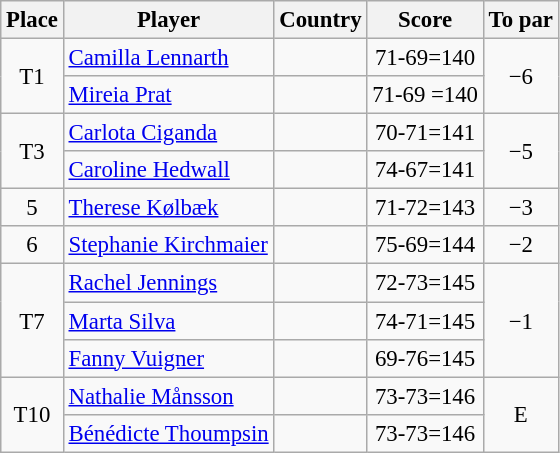<table class="wikitable" style="font-size:95%;">
<tr>
<th>Place</th>
<th>Player</th>
<th>Country</th>
<th>Score</th>
<th>To par</th>
</tr>
<tr>
<td rowspan="2" align=center>T1</td>
<td><a href='#'>Camilla Lennarth</a></td>
<td></td>
<td align=center>71-69=140</td>
<td rowspan="2" align=center>−6</td>
</tr>
<tr>
<td><a href='#'>Mireia Prat</a></td>
<td></td>
<td align=center>71-69 =140</td>
</tr>
<tr>
<td rowspan="2" align=center>T3</td>
<td><a href='#'>Carlota Ciganda</a></td>
<td></td>
<td align="center">70-71=141</td>
<td rowspan="2" align=center>−5</td>
</tr>
<tr>
<td><a href='#'>Caroline Hedwall</a></td>
<td></td>
<td align=center>74-67=141</td>
</tr>
<tr>
<td align=center>5</td>
<td><a href='#'>Therese Kølbæk</a></td>
<td></td>
<td align=center>71-72=143</td>
<td align=center>−3</td>
</tr>
<tr>
<td align=center>6</td>
<td><a href='#'>Stephanie Kirchmaier</a></td>
<td></td>
<td align=center>75-69=144</td>
<td align=center>−2</td>
</tr>
<tr>
<td rowspan="3" align=center>T7</td>
<td><a href='#'>Rachel Jennings</a></td>
<td></td>
<td align=center>72-73=145</td>
<td rowspan="3" align=center>−1</td>
</tr>
<tr>
<td><a href='#'>Marta Silva</a></td>
<td></td>
<td align=center>74-71=145</td>
</tr>
<tr>
<td><a href='#'>Fanny Vuigner</a></td>
<td></td>
<td align=center>69-76=145</td>
</tr>
<tr>
<td rowspan="2" align=center>T10</td>
<td><a href='#'>Nathalie Månsson</a></td>
<td></td>
<td align=center>73-73=146</td>
<td rowspan="2" align=center>E</td>
</tr>
<tr>
<td><a href='#'>Bénédicte Thoumpsin</a></td>
<td></td>
<td align=center>73-73=146</td>
</tr>
</table>
